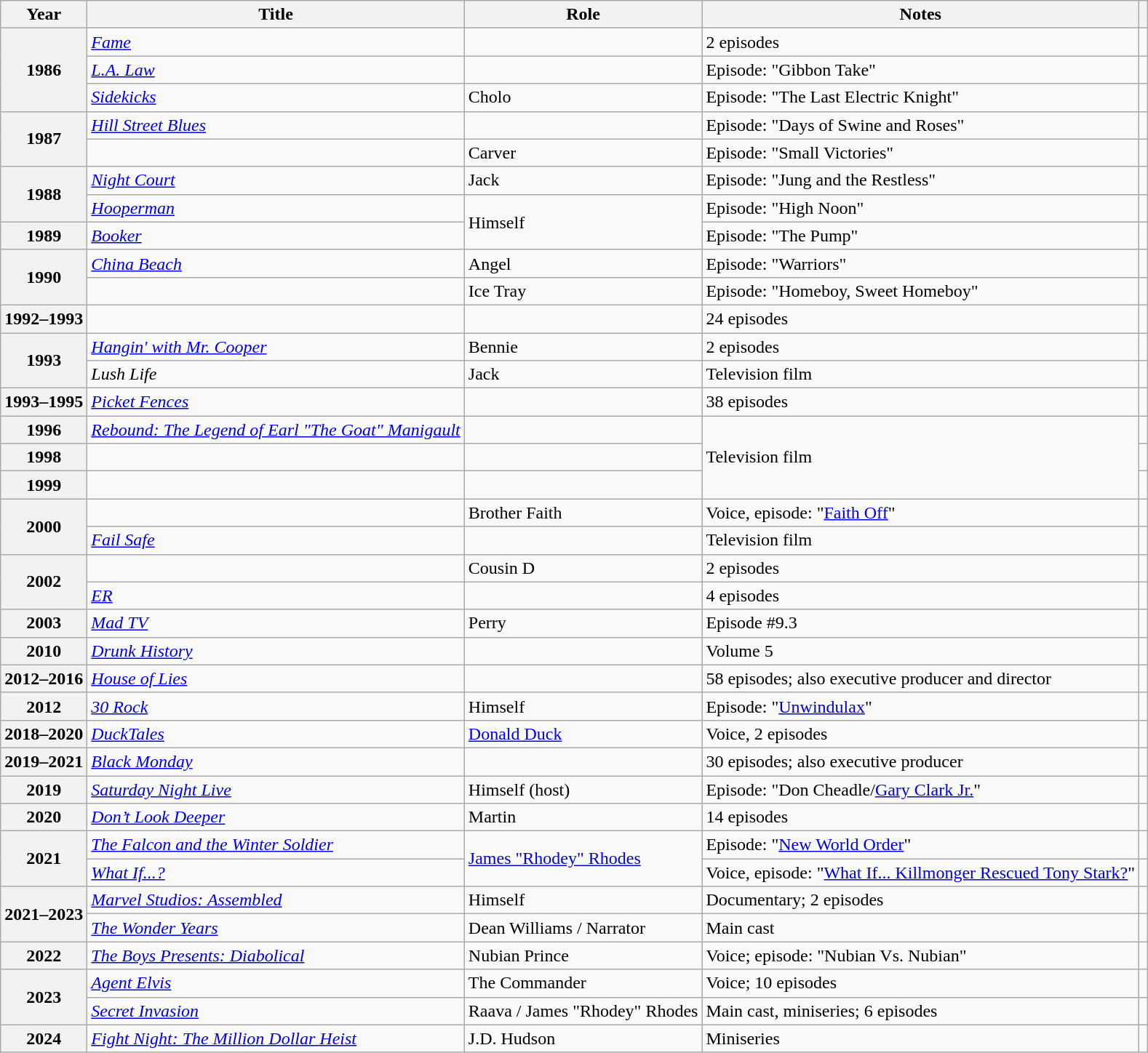<table class="wikitable plainrowheaders sortable" style="margin-right: 0;">
<tr>
<th scope="col">Year</th>
<th scope="col">Title</th>
<th scope="col">Role</th>
<th scope="col" class="unsortable">Notes</th>
<th scope="col" class="unsortable"></th>
</tr>
<tr>
<th rowspan="3" scope="row">1986</th>
<td><em><a href='#'>Fame</a></em></td>
<td></td>
<td>2 episodes</td>
<td style="text-align: center;"></td>
</tr>
<tr>
<td><em><a href='#'>L.A. Law</a></em></td>
<td></td>
<td>Episode: "Gibbon Take"</td>
<td style="text-align: center;"></td>
</tr>
<tr>
<td><em><a href='#'>Sidekicks</a></em></td>
<td>Cholo</td>
<td>Episode: "The Last Electric Knight"</td>
<td style="text-align: center;"></td>
</tr>
<tr>
<th rowspan="2" scope="row">1987</th>
<td><em><a href='#'>Hill Street Blues</a></em></td>
<td></td>
<td>Episode: "Days of Swine and Roses"</td>
<td style="text-align: center;"></td>
</tr>
<tr>
<td><em></em></td>
<td>Carver</td>
<td>Episode: "Small Victories"</td>
<td style="text-align: center;"></td>
</tr>
<tr>
<th rowspan="2" scope="row">1988</th>
<td><em><a href='#'>Night Court</a></em></td>
<td>Jack</td>
<td>Episode: "Jung and the Restless"</td>
<td style="text-align: center;"></td>
</tr>
<tr>
<td><em><a href='#'>Hooperman</a></em></td>
<td rowspan="2">Himself</td>
<td>Episode: "High Noon"</td>
<td style="text-align: center;"></td>
</tr>
<tr>
<th scope="row">1989</th>
<td><em><a href='#'>Booker</a></em></td>
<td>Episode: "The Pump"</td>
<td style="text-align: center;"></td>
</tr>
<tr>
<th rowspan="2" scope="row">1990</th>
<td><em><a href='#'>China Beach</a></em></td>
<td>Angel</td>
<td>Episode: "Warriors"</td>
<td style="text-align: center;"></td>
</tr>
<tr>
<td><em></em></td>
<td>Ice Tray</td>
<td>Episode: "Homeboy, Sweet Homeboy"</td>
<td style="text-align: center;"></td>
</tr>
<tr>
<th scope="row">1992–1993</th>
<td><em></em></td>
<td></td>
<td>24 episodes</td>
<td style="text-align: center;"></td>
</tr>
<tr>
<th rowspan="2" scope="row">1993</th>
<td><em><a href='#'>Hangin' with Mr. Cooper</a></em></td>
<td>Bennie</td>
<td>2 episodes</td>
<td style="text-align: center;"></td>
</tr>
<tr>
<td><em>Lush Life</em></td>
<td>Jack</td>
<td>Television film</td>
<td style="text-align: center;"></td>
</tr>
<tr>
<th scope="row">1993–1995</th>
<td><em><a href='#'>Picket Fences</a></em></td>
<td></td>
<td>38 episodes</td>
<td style="text-align: center;"></td>
</tr>
<tr>
<th scope="row">1996</th>
<td><em><a href='#'>Rebound: The Legend of Earl "The Goat" Manigault</a></em></td>
<td></td>
<td rowspan="3">Television film</td>
<td style="text-align: center;"></td>
</tr>
<tr>
<th scope="row">1998</th>
<td><em></em></td>
<td></td>
<td style="text-align: center;"></td>
</tr>
<tr>
<th scope="row">1999</th>
<td><em></em></td>
<td></td>
<td style="text-align: center;"></td>
</tr>
<tr>
<th rowspan="2" scope="row">2000</th>
<td><em></em></td>
<td>Brother Faith</td>
<td>Voice, episode: "<a href='#'>Faith Off</a>"</td>
<td style="text-align: center;"></td>
</tr>
<tr>
<td><em><a href='#'>Fail Safe</a></em></td>
<td></td>
<td>Television film</td>
<td style="text-align: center;"></td>
</tr>
<tr>
<th rowspan="2" scope="row">2002</th>
<td><em></em></td>
<td>Cousin D</td>
<td>2 episodes</td>
<td style="text-align: center;"></td>
</tr>
<tr>
<td><em><a href='#'>ER</a></em></td>
<td></td>
<td>4 episodes</td>
<td style="text-align: center;"></td>
</tr>
<tr>
<th scope="row">2003</th>
<td><em><a href='#'>Mad TV</a></em></td>
<td>Perry</td>
<td>Episode #9.3</td>
<td style="text-align: center;"></td>
</tr>
<tr>
<th scope="row">2010</th>
<td><em><a href='#'>Drunk History</a></em></td>
<td></td>
<td>Volume 5</td>
<td style="text-align: center;"></td>
</tr>
<tr>
<th scope="row">2012–2016</th>
<td><em><a href='#'>House of Lies</a></em></td>
<td></td>
<td>58 episodes; also executive producer and director</td>
<td style="text-align: center;"></td>
</tr>
<tr>
<th scope="row">2012</th>
<td><em><a href='#'>30 Rock</a></em></td>
<td>Himself</td>
<td>Episode: "<a href='#'>Unwindulax</a>"</td>
<td style="text-align: center;"></td>
</tr>
<tr>
<th scope="row">2018–2020</th>
<td><em><a href='#'>DuckTales</a></em></td>
<td><a href='#'>Donald Duck</a></td>
<td>Voice, 2 episodes</td>
<td style="text-align: center;"></td>
</tr>
<tr>
<th scope="row">2019–2021</th>
<td><em><a href='#'>Black Monday</a></em></td>
<td></td>
<td>30 episodes; also executive producer</td>
<td style="text-align: center;"></td>
</tr>
<tr>
<th scope="row">2019</th>
<td><em><a href='#'>Saturday Night Live</a></em></td>
<td>Himself (host)</td>
<td>Episode: "Don Cheadle/<a href='#'>Gary Clark Jr.</a>"</td>
<td style="text-align: center;"></td>
</tr>
<tr>
<th scope="row">2020</th>
<td><em><a href='#'>Don’t Look Deeper</a></em></td>
<td>Martin</td>
<td>14 episodes</td>
<td style="text-align: center;"></td>
</tr>
<tr>
<th rowspan="2" scope="row">2021</th>
<td><em><a href='#'>The Falcon and the Winter Soldier</a></em></td>
<td rowspan=2><a href='#'>James "Rhodey" Rhodes</a></td>
<td>Episode: "<a href='#'>New World Order</a>"</td>
<td style="text-align: center;"></td>
</tr>
<tr>
<td><em><a href='#'>What If...?</a></em></td>
<td>Voice, episode: "<a href='#'>What If... Killmonger Rescued Tony Stark?</a>"</td>
<td></td>
</tr>
<tr>
<th rowspan=2 scope="row">2021–2023</th>
<td><em><a href='#'>Marvel Studios: Assembled</a></em></td>
<td>Himself</td>
<td>Documentary; 2 episodes</td>
<td></td>
</tr>
<tr>
<td><em><a href='#'>The Wonder Years</a></em></td>
<td>Dean Williams / Narrator</td>
<td>Main cast</td>
<td></td>
</tr>
<tr>
<th scope="row">2022</th>
<td><em><a href='#'>The Boys Presents: Diabolical</a></em></td>
<td>Nubian Prince</td>
<td>Voice; episode: "Nubian Vs. Nubian"</td>
<td></td>
</tr>
<tr>
<th rowspan="2" scope="row">2023</th>
<td><em><a href='#'>Agent Elvis</a></em></td>
<td>The Commander</td>
<td>Voice; 10 episodes</td>
<td></td>
</tr>
<tr>
<td><em><a href='#'>Secret Invasion</a></em></td>
<td>Raava / James "Rhodey" Rhodes</td>
<td>Main cast, miniseries; 6 episodes</td>
<td></td>
</tr>
<tr>
<th scope="row">2024</th>
<td><em><a href='#'>Fight Night: The Million Dollar Heist</a></em></td>
<td>J.D. Hudson</td>
<td>Miniseries</td>
<td></td>
</tr>
</table>
